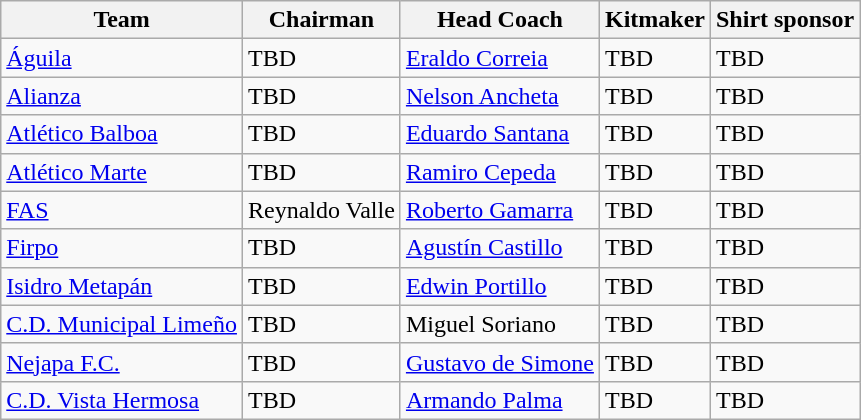<table class="wikitable sortable" style="text-align: left;">
<tr>
<th>Team</th>
<th>Chairman</th>
<th>Head Coach</th>
<th>Kitmaker</th>
<th>Shirt sponsor</th>
</tr>
<tr>
<td><a href='#'>Águila</a></td>
<td> TBD</td>
<td> <a href='#'>Eraldo Correia</a></td>
<td>TBD</td>
<td>TBD</td>
</tr>
<tr>
<td><a href='#'>Alianza</a></td>
<td> TBD</td>
<td> <a href='#'>Nelson Ancheta</a></td>
<td>TBD</td>
<td>TBD</td>
</tr>
<tr>
<td><a href='#'>Atlético Balboa</a></td>
<td> TBD</td>
<td> <a href='#'>Eduardo Santana</a></td>
<td>TBD</td>
<td>TBD</td>
</tr>
<tr>
<td><a href='#'>Atlético Marte</a></td>
<td> TBD</td>
<td> <a href='#'>Ramiro Cepeda</a></td>
<td>TBD</td>
<td>TBD</td>
</tr>
<tr>
<td><a href='#'>FAS</a></td>
<td> Reynaldo Valle</td>
<td> <a href='#'>Roberto Gamarra</a></td>
<td>TBD</td>
<td>TBD</td>
</tr>
<tr>
<td><a href='#'>Firpo</a></td>
<td> TBD</td>
<td> <a href='#'>Agustín Castillo</a></td>
<td>TBD</td>
<td>TBD</td>
</tr>
<tr>
<td><a href='#'>Isidro Metapán</a></td>
<td> TBD</td>
<td> <a href='#'>Edwin Portillo</a></td>
<td>TBD</td>
<td>TBD</td>
</tr>
<tr>
<td><a href='#'>C.D. Municipal Limeño</a></td>
<td> TBD</td>
<td> Miguel Soriano</td>
<td>TBD</td>
<td>TBD</td>
</tr>
<tr>
<td><a href='#'>Nejapa F.C.</a></td>
<td> TBD</td>
<td> <a href='#'>Gustavo de Simone</a></td>
<td>TBD</td>
<td>TBD</td>
</tr>
<tr>
<td><a href='#'>C.D. Vista Hermosa</a></td>
<td> TBD</td>
<td> <a href='#'>Armando Palma</a></td>
<td>TBD</td>
<td>TBD</td>
</tr>
</table>
